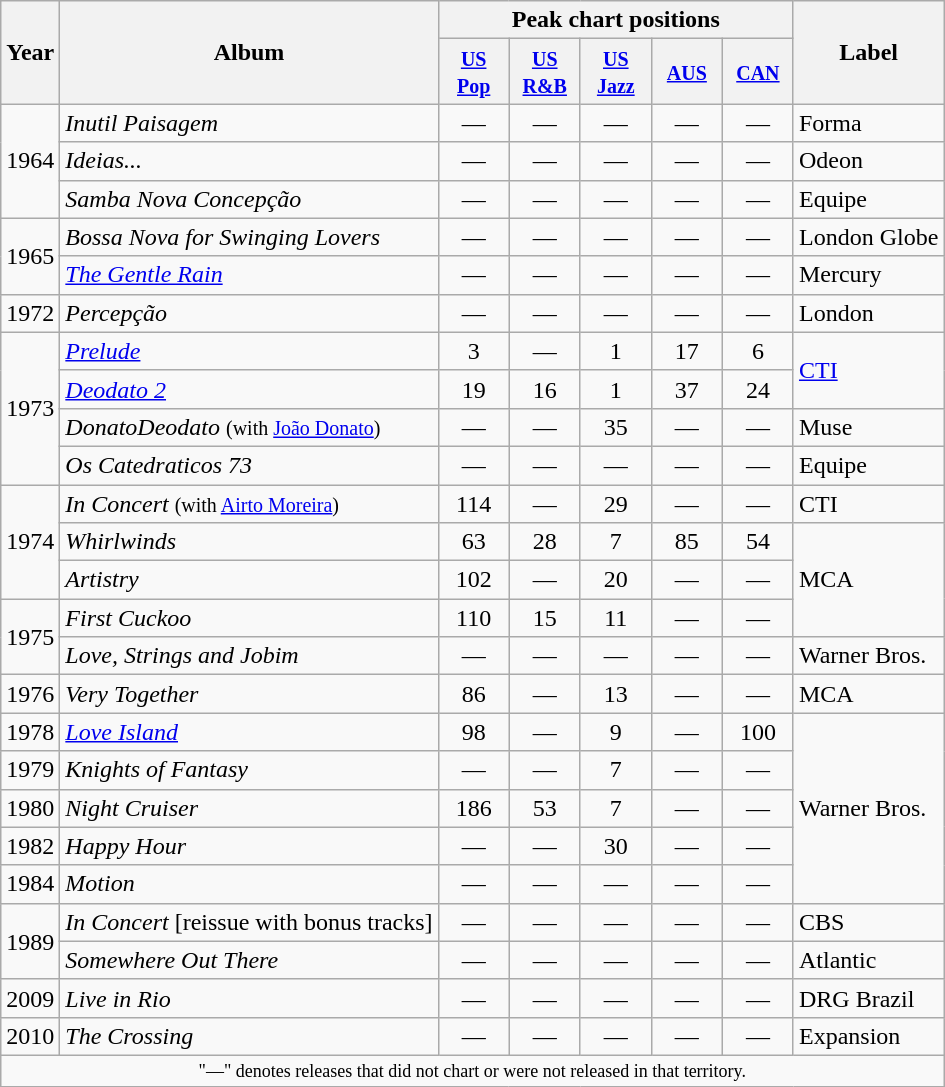<table class="wikitable">
<tr>
<th scope="col" rowspan="2">Year</th>
<th scope="col" rowspan="2">Album</th>
<th scope="col" colspan="5">Peak chart positions</th>
<th scope="col" rowspan="2">Label</th>
</tr>
<tr>
<th style="width:40px;"><small><a href='#'>US Pop</a></small><br></th>
<th style="width:40px;"><small><a href='#'>US R&B</a></small><br></th>
<th style="width:40px;"><small><a href='#'>US Jazz</a></small><br></th>
<th style="width:40px;"><small><a href='#'>AUS</a></small><br></th>
<th style="width:40px;"><small><a href='#'>CAN</a></small><br></th>
</tr>
<tr>
<td rowspan="3">1964</td>
<td><em>Inutil Paisagem</em></td>
<td align=center>―</td>
<td align=center>―</td>
<td align=center>―</td>
<td align=center>―</td>
<td align=center>―</td>
<td>Forma</td>
</tr>
<tr>
<td><em>Ideias...</em></td>
<td align=center>―</td>
<td align=center>―</td>
<td align=center>―</td>
<td align=center>―</td>
<td align=center>―</td>
<td>Odeon</td>
</tr>
<tr>
<td><em>Samba Nova Concepção</em></td>
<td align=center>―</td>
<td align=center>―</td>
<td align=center>―</td>
<td align=center>―</td>
<td align=center>―</td>
<td>Equipe</td>
</tr>
<tr>
<td rowspan="2">1965</td>
<td><em>Bossa Nova for Swinging Lovers</em></td>
<td align=center>―</td>
<td align=center>―</td>
<td align=center>―</td>
<td align=center>―</td>
<td align=center>―</td>
<td>London Globe</td>
</tr>
<tr>
<td><em><a href='#'>The Gentle Rain</a></em></td>
<td align=center>―</td>
<td align=center>―</td>
<td align=center>―</td>
<td align=center>―</td>
<td align=center>―</td>
<td>Mercury</td>
</tr>
<tr>
<td>1972</td>
<td><em>Percepção</em></td>
<td align=center>―</td>
<td align=center>―</td>
<td align=center>―</td>
<td align=center>―</td>
<td align=center>―</td>
<td>London</td>
</tr>
<tr>
<td rowspan="4">1973</td>
<td><em><a href='#'>Prelude</a></em></td>
<td align=center>3</td>
<td align=center>―</td>
<td align=center>1</td>
<td align=center>17</td>
<td align=center>6</td>
<td rowspan="2"><a href='#'>CTI</a></td>
</tr>
<tr>
<td><em><a href='#'>Deodato 2</a></em></td>
<td align=center>19</td>
<td align=center>16</td>
<td align=center>1</td>
<td align=center>37</td>
<td align=center>24</td>
</tr>
<tr>
<td><em>DonatoDeodato</em> <small>(with <a href='#'>João Donato</a>)</small></td>
<td align=center>―</td>
<td align=center>―</td>
<td align=center>35</td>
<td align=center>―</td>
<td align=center>―</td>
<td>Muse</td>
</tr>
<tr>
<td><em>Os Catedraticos 73</em></td>
<td align=center>―</td>
<td align=center>―</td>
<td align=center>―</td>
<td align=center>―</td>
<td align=center>―</td>
<td>Equipe</td>
</tr>
<tr>
<td rowspan="3">1974</td>
<td><em>In Concert</em> <small>(with <a href='#'>Airto Moreira</a>)</small></td>
<td align=center>114</td>
<td align=center>―</td>
<td align=center>29</td>
<td align=center>―</td>
<td align=center>―</td>
<td>CTI</td>
</tr>
<tr>
<td><em>Whirlwinds</em></td>
<td align=center>63</td>
<td align=center>28</td>
<td align=center>7</td>
<td align=center>85</td>
<td align=center>54</td>
<td rowspan="3">MCA</td>
</tr>
<tr>
<td><em>Artistry</em></td>
<td align=center>102</td>
<td align=center>―</td>
<td align=center>20</td>
<td align=center>―</td>
<td align=center>―</td>
</tr>
<tr>
<td rowspan="2">1975</td>
<td><em>First Cuckoo</em></td>
<td align=center>110</td>
<td align=center>15</td>
<td align=center>11</td>
<td align=center>―</td>
<td align=center>―</td>
</tr>
<tr>
<td><em>Love, Strings and Jobim</em></td>
<td align=center>―</td>
<td align=center>―</td>
<td align=center>―</td>
<td align=center>―</td>
<td align=center>―</td>
<td>Warner Bros.</td>
</tr>
<tr>
<td>1976</td>
<td><em>Very Together</em></td>
<td align=center>86</td>
<td align=center>―</td>
<td align=center>13</td>
<td align=center>―</td>
<td align=center>―</td>
<td>MCA</td>
</tr>
<tr>
<td>1978</td>
<td><em><a href='#'>Love Island</a></em></td>
<td align=center>98</td>
<td align=center>―</td>
<td align=center>9</td>
<td align=center>―</td>
<td align=center>100</td>
<td rowspan="5">Warner Bros.</td>
</tr>
<tr>
<td>1979</td>
<td><em>Knights of Fantasy</em></td>
<td align=center>―</td>
<td align=center>―</td>
<td align=center>7</td>
<td align=center>―</td>
<td align=center>―</td>
</tr>
<tr>
<td>1980</td>
<td><em>Night Cruiser</em></td>
<td align=center>186</td>
<td align=center>53</td>
<td align=center>7</td>
<td align=center>―</td>
<td align=center>―</td>
</tr>
<tr>
<td>1982</td>
<td><em>Happy Hour</em></td>
<td align=center>―</td>
<td align=center>―</td>
<td align=center>30</td>
<td align=center>―</td>
<td align=center>―</td>
</tr>
<tr>
<td>1984</td>
<td><em>Motion</em></td>
<td align=center>―</td>
<td align=center>―</td>
<td align=center>―</td>
<td align=center>―</td>
<td align=center>―</td>
</tr>
<tr>
<td rowspan="2">1989</td>
<td><em>In Concert</em> [reissue with bonus tracks]</td>
<td align=center>―</td>
<td align=center>―</td>
<td align=center>―</td>
<td align=center>―</td>
<td align=center>―</td>
<td>CBS</td>
</tr>
<tr>
<td><em>Somewhere Out There</em></td>
<td align=center>―</td>
<td align=center>―</td>
<td align=center>―</td>
<td align=center>―</td>
<td align=center>―</td>
<td>Atlantic</td>
</tr>
<tr>
<td>2009</td>
<td><em>Live in Rio</em></td>
<td align=center>―</td>
<td align=center>―</td>
<td align=center>―</td>
<td align=center>―</td>
<td align=center>―</td>
<td>DRG Brazil</td>
</tr>
<tr>
<td>2010</td>
<td><em>The Crossing</em></td>
<td align=center>―</td>
<td align=center>―</td>
<td align=center>―</td>
<td align=center>―</td>
<td align=center>―</td>
<td>Expansion</td>
</tr>
<tr>
<td colspan="8" style="text-align:center; font-size:9pt;">"—" denotes releases that did not chart or were not released in that territory.</td>
</tr>
</table>
